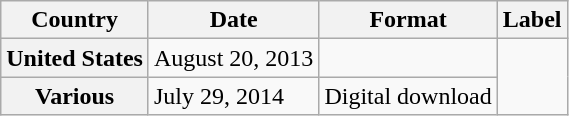<table class="wikitable plainrowheaders">
<tr>
<th scope="col">Country</th>
<th scope="col">Date</th>
<th scope="col">Format</th>
<th scope="col">Label</th>
</tr>
<tr>
<th scope="row">United States</th>
<td>August 20, 2013</td>
<td></td>
<td rowspan="2"></td>
</tr>
<tr>
<th scope="row">Various</th>
<td>July 29, 2014</td>
<td>Digital download</td>
</tr>
</table>
